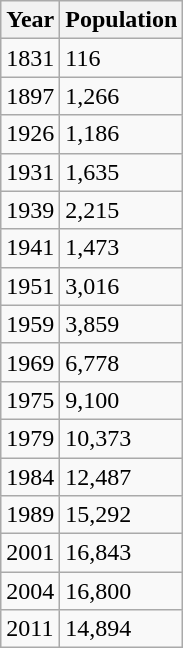<table class="wikitable sortable">
<tr>
<th>Year</th>
<th>Population</th>
</tr>
<tr>
<td>1831</td>
<td>116</td>
</tr>
<tr>
<td>1897</td>
<td>1,266</td>
</tr>
<tr>
<td>1926</td>
<td>1,186</td>
</tr>
<tr>
<td>1931</td>
<td>1,635</td>
</tr>
<tr>
<td>1939</td>
<td>2,215</td>
</tr>
<tr>
<td>1941</td>
<td>1,473</td>
</tr>
<tr>
<td>1951</td>
<td>3,016</td>
</tr>
<tr>
<td>1959</td>
<td>3,859</td>
</tr>
<tr>
<td>1969</td>
<td>6,778</td>
</tr>
<tr>
<td>1975</td>
<td>9,100</td>
</tr>
<tr>
<td>1979</td>
<td>10,373</td>
</tr>
<tr>
<td>1984</td>
<td>12,487</td>
</tr>
<tr>
<td>1989</td>
<td>15,292</td>
</tr>
<tr>
<td>2001</td>
<td>16,843</td>
</tr>
<tr>
<td>2004</td>
<td>16,800</td>
</tr>
<tr>
<td>2011</td>
<td>14,894</td>
</tr>
</table>
